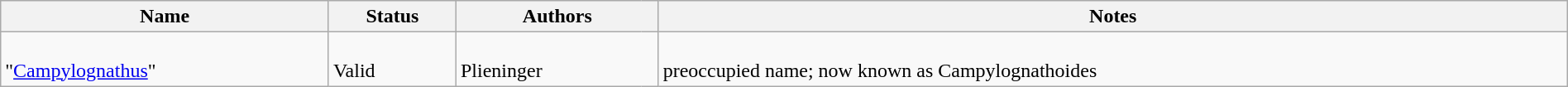<table class="wikitable sortable" align="center" width="100%">
<tr>
<th>Name</th>
<th>Status</th>
<th colspan="2">Authors</th>
<th>Notes</th>
</tr>
<tr>
<td><br>"<a href='#'>Campylognathus</a>"</td>
<td><br>Valid</td>
<td style="border-right:0px" valign="top"><br>Plieninger</td>
<td style="border-left:0px" valign="top"></td>
<td><br>preoccupied name; now known as Campylognathoides</td>
</tr>
</table>
